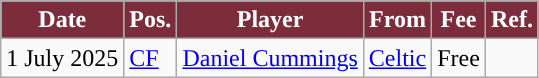<table class="wikitable plainrowheaders sortable">
<tr>
<th style="background:#7C2C3B; color:#FFFFFF; ">Date</th>
<th style="background:#7C2C3B; color:#FFFFFF; ">Pos.</th>
<th style="background:#7C2C3B; color:#FFFFFF; ">Player</th>
<th style="background:#7C2C3B; color:#FFFFFF; ">From</th>
<th style="background:#7C2C3B; color:#FFFFFF; ">Fee</th>
<th style="background:#7C2C3B; color:#FFFFFF; ">Ref.</th>
</tr>
<tr>
<td>1 July 2025</td>
<td><a href='#'>CF</a></td>
<td> <a href='#'>Daniel Cummings</a></td>
<td> <a href='#'>Celtic</a></td>
<td>Free</td>
<td></td>
</tr>
</table>
